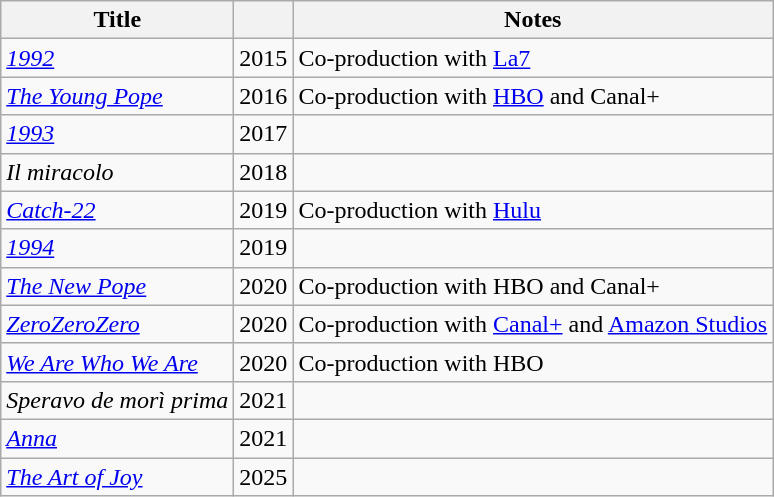<table class="wikitable sortable">
<tr>
<th>Title</th>
<th></th>
<th>Notes</th>
</tr>
<tr>
<td><em><a href='#'>1992</a></em></td>
<td>2015</td>
<td>Co-production with <a href='#'>La7</a></td>
</tr>
<tr>
<td><em><a href='#'>The Young Pope</a></em></td>
<td>2016</td>
<td>Co-production with <a href='#'>HBO</a> and Canal+</td>
</tr>
<tr>
<td><em><a href='#'>1993</a></em></td>
<td>2017</td>
<td></td>
</tr>
<tr>
<td><em>Il miracolo</em></td>
<td>2018</td>
<td></td>
</tr>
<tr>
<td><em><a href='#'>Catch-22</a></em></td>
<td>2019</td>
<td>Co-production with <a href='#'>Hulu</a></td>
</tr>
<tr>
<td><em><a href='#'>1994</a></em></td>
<td>2019</td>
<td></td>
</tr>
<tr>
<td><em><a href='#'>The New Pope</a></em></td>
<td>2020</td>
<td>Co-production with HBO and Canal+</td>
</tr>
<tr>
<td><em><a href='#'>ZeroZeroZero</a></em></td>
<td>2020</td>
<td>Co-production with <a href='#'>Canal+</a> and <a href='#'>Amazon Studios</a></td>
</tr>
<tr>
<td><em><a href='#'>We Are Who We Are</a></em></td>
<td>2020</td>
<td>Co-production with HBO</td>
</tr>
<tr>
<td><em>Speravo de morì prima</em></td>
<td>2021</td>
<td></td>
</tr>
<tr>
<td><em><a href='#'>Anna</a></em></td>
<td>2021</td>
<td></td>
</tr>
<tr>
<td><em><a href='#'>The Art of Joy</a></em></td>
<td>2025</td>
<td></td>
</tr>
</table>
